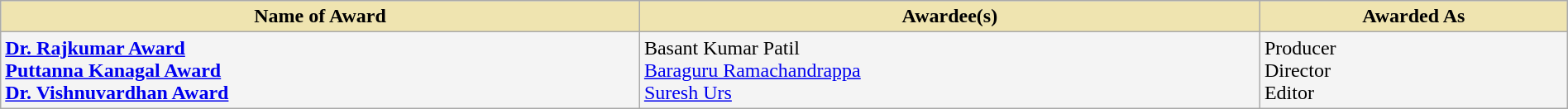<table class="wikitable" style="width:100%;">
<tr>
<th style="background-color:#EFE4B0;">Name of Award</th>
<th style="background-color:#EFE4B0;">Awardee(s)</th>
<th style="background-color:#EFE4B0;">Awarded As</th>
</tr>
<tr style="background-color:#F4F4F4">
<td><strong><a href='#'>Dr. Rajkumar Award</a></strong><br><strong><a href='#'>Puttanna Kanagal Award</a></strong><br><strong><a href='#'>Dr. Vishnuvardhan Award</a></strong></td>
<td>Basant Kumar Patil<br><a href='#'>Baraguru Ramachandrappa</a><br><a href='#'>Suresh Urs</a></td>
<td>Producer<br>Director<br>Editor</td>
</tr>
</table>
